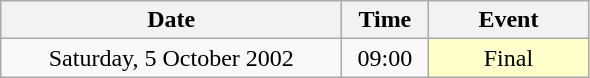<table class = "wikitable" style="text-align:center;">
<tr>
<th width=220>Date</th>
<th width=50>Time</th>
<th width=100>Event</th>
</tr>
<tr>
<td>Saturday, 5 October 2002</td>
<td>09:00</td>
<td bgcolor=ffffcc>Final</td>
</tr>
</table>
